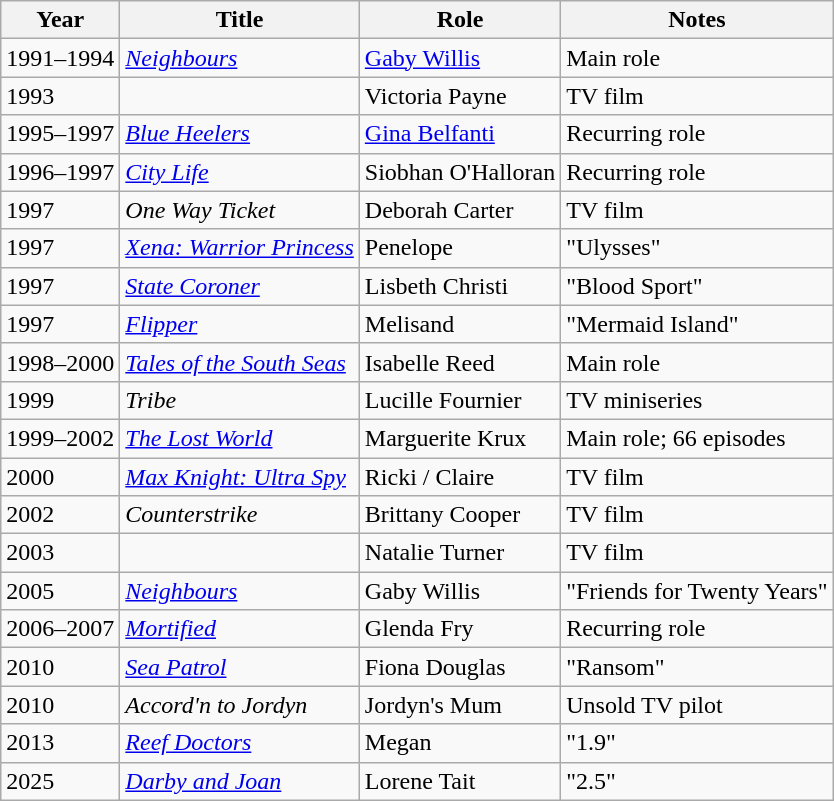<table class="wikitable sortable">
<tr>
<th>Year</th>
<th>Title</th>
<th>Role</th>
<th class="unsortable">Notes</th>
</tr>
<tr>
<td>1991–1994</td>
<td><em><a href='#'>Neighbours</a></em></td>
<td><a href='#'>Gaby Willis</a></td>
<td>Main role</td>
</tr>
<tr>
<td>1993</td>
<td><em></em></td>
<td>Victoria Payne</td>
<td>TV film</td>
</tr>
<tr>
<td>1995–1997</td>
<td><em><a href='#'>Blue Heelers</a></em></td>
<td><a href='#'>Gina Belfanti</a></td>
<td>Recurring role</td>
</tr>
<tr>
<td>1996–1997</td>
<td><em><a href='#'>City Life</a></em></td>
<td>Siobhan O'Halloran</td>
<td>Recurring role</td>
</tr>
<tr>
<td>1997</td>
<td><em>One Way Ticket</em></td>
<td>Deborah Carter</td>
<td>TV film</td>
</tr>
<tr>
<td>1997</td>
<td><em><a href='#'>Xena: Warrior Princess</a></em></td>
<td>Penelope</td>
<td>"Ulysses"</td>
</tr>
<tr>
<td>1997</td>
<td><em><a href='#'>State Coroner</a></em></td>
<td>Lisbeth Christi</td>
<td>"Blood Sport"</td>
</tr>
<tr>
<td>1997</td>
<td><em><a href='#'>Flipper</a></em></td>
<td>Melisand</td>
<td>"Mermaid Island"</td>
</tr>
<tr>
<td>1998–2000</td>
<td><em><a href='#'>Tales of the South Seas</a></em></td>
<td>Isabelle Reed</td>
<td>Main role</td>
</tr>
<tr>
<td>1999</td>
<td><em>Tribe</em></td>
<td>Lucille Fournier</td>
<td>TV miniseries</td>
</tr>
<tr>
<td>1999–2002</td>
<td data-sort-value="Lost World, The"><em><a href='#'>The Lost World</a></em></td>
<td>Marguerite Krux</td>
<td>Main role; 66 episodes</td>
</tr>
<tr>
<td>2000</td>
<td><em><a href='#'>Max Knight: Ultra Spy</a></em></td>
<td>Ricki / Claire</td>
<td>TV film</td>
</tr>
<tr>
<td>2002</td>
<td><em>Counterstrike</em></td>
<td>Brittany Cooper</td>
<td>TV film</td>
</tr>
<tr>
<td>2003</td>
<td><em></em></td>
<td>Natalie Turner</td>
<td>TV film</td>
</tr>
<tr>
<td>2005</td>
<td><em><a href='#'>Neighbours</a></em></td>
<td>Gaby Willis</td>
<td>"Friends for Twenty Years"</td>
</tr>
<tr>
<td>2006–2007</td>
<td><em><a href='#'>Mortified</a></em></td>
<td>Glenda Fry</td>
<td>Recurring role</td>
</tr>
<tr>
<td>2010</td>
<td><em><a href='#'>Sea Patrol</a></em></td>
<td>Fiona Douglas</td>
<td>"Ransom"</td>
</tr>
<tr>
<td>2010</td>
<td><em>Accord'n to Jordyn</em></td>
<td>Jordyn's Mum</td>
<td>Unsold TV pilot</td>
</tr>
<tr>
<td>2013</td>
<td><em><a href='#'>Reef Doctors</a></em></td>
<td>Megan</td>
<td>"1.9"</td>
</tr>
<tr>
<td>2025</td>
<td><a href='#'><em>Darby and Joan</em></a></td>
<td>Lorene Tait</td>
<td>"2.5"</td>
</tr>
</table>
